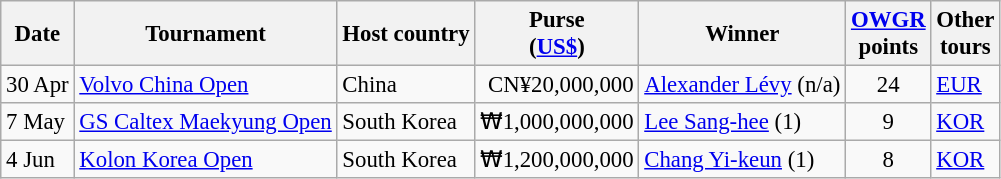<table class="wikitable" style="font-size:95%">
<tr>
<th>Date</th>
<th>Tournament</th>
<th>Host country</th>
<th>Purse<br>(<a href='#'>US$</a>)</th>
<th>Winner</th>
<th><a href='#'>OWGR</a><br>points</th>
<th>Other<br>tours</th>
</tr>
<tr>
<td>30 Apr</td>
<td><a href='#'>Volvo China Open</a></td>
<td>China</td>
<td align=right>CN¥20,000,000</td>
<td> <a href='#'>Alexander Lévy</a> (n/a)</td>
<td align=center>24</td>
<td><a href='#'>EUR</a></td>
</tr>
<tr>
<td>7 May</td>
<td><a href='#'>GS Caltex Maekyung Open</a></td>
<td>South Korea</td>
<td align=right>₩1,000,000,000</td>
<td> <a href='#'>Lee Sang-hee</a> (1)</td>
<td align=center>9</td>
<td><a href='#'>KOR</a></td>
</tr>
<tr>
<td>4 Jun</td>
<td><a href='#'>Kolon Korea Open</a></td>
<td>South Korea</td>
<td align=right>₩1,200,000,000</td>
<td> <a href='#'>Chang Yi-keun</a> (1)</td>
<td align=center>8</td>
<td><a href='#'>KOR</a></td>
</tr>
</table>
